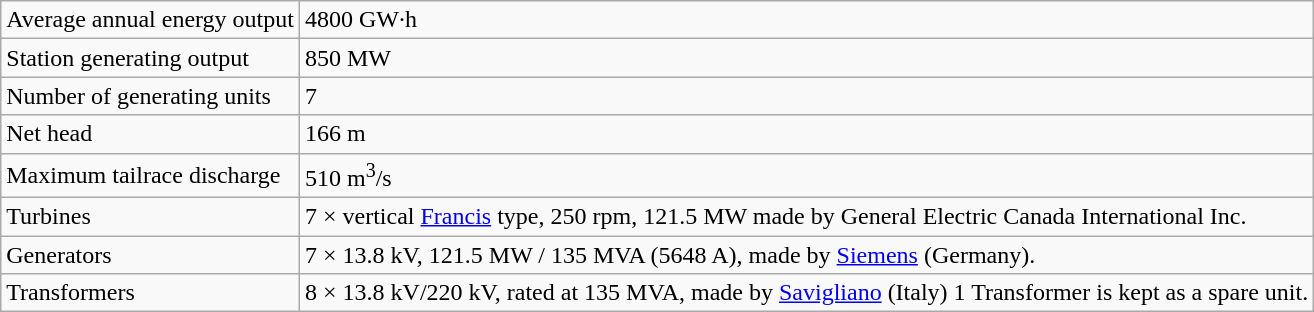<table class="wikitable">
<tr>
<td>Average annual energy output</td>
<td>4800 GW·h</td>
</tr>
<tr>
<td>Station generating output</td>
<td>850 MW</td>
</tr>
<tr>
<td>Number of generating units</td>
<td>7</td>
</tr>
<tr>
<td>Net head</td>
<td>166 m</td>
</tr>
<tr>
<td>Maximum tailrace discharge</td>
<td>510 m<sup>3</sup>/s</td>
</tr>
<tr>
<td>Turbines</td>
<td>7 × vertical <a href='#'>Francis</a> type, 250 rpm, 121.5 MW made by General Electric Canada International Inc.</td>
</tr>
<tr>
<td>Generators</td>
<td>7 × 13.8 kV, 121.5 MW / 135 MVA (5648 A), made by <a href='#'>Siemens</a> (Germany).</td>
</tr>
<tr>
<td>Transformers</td>
<td>8 × 13.8 kV/220 kV, rated at 135 MVA, made by <a href='#'>Savigliano</a> (Italy) 1 Transformer is kept as a spare unit.</td>
</tr>
</table>
